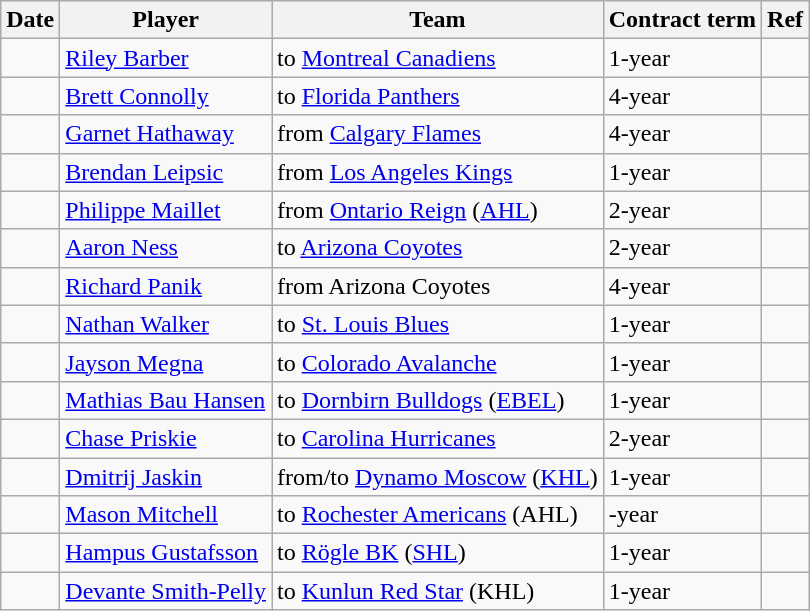<table class="wikitable">
<tr>
<th>Date</th>
<th>Player</th>
<th>Team</th>
<th>Contract term</th>
<th>Ref</th>
</tr>
<tr>
<td></td>
<td><a href='#'>Riley Barber</a></td>
<td>to <a href='#'>Montreal Canadiens</a></td>
<td>1-year</td>
<td></td>
</tr>
<tr>
<td></td>
<td><a href='#'>Brett Connolly</a></td>
<td>to <a href='#'>Florida Panthers</a></td>
<td>4-year</td>
<td></td>
</tr>
<tr>
<td></td>
<td><a href='#'>Garnet Hathaway</a></td>
<td>from <a href='#'>Calgary Flames</a></td>
<td>4-year</td>
<td></td>
</tr>
<tr>
<td></td>
<td><a href='#'>Brendan Leipsic</a></td>
<td>from <a href='#'>Los Angeles Kings</a></td>
<td>1-year</td>
<td></td>
</tr>
<tr>
<td></td>
<td><a href='#'>Philippe Maillet</a></td>
<td>from <a href='#'>Ontario Reign</a> (<a href='#'>AHL</a>)</td>
<td>2-year</td>
<td></td>
</tr>
<tr>
<td></td>
<td><a href='#'>Aaron Ness</a></td>
<td>to <a href='#'>Arizona Coyotes</a></td>
<td>2-year</td>
<td></td>
</tr>
<tr>
<td></td>
<td><a href='#'>Richard Panik</a></td>
<td>from Arizona Coyotes</td>
<td>4-year</td>
<td></td>
</tr>
<tr>
<td></td>
<td><a href='#'>Nathan Walker</a></td>
<td>to <a href='#'>St. Louis Blues</a></td>
<td>1-year</td>
<td></td>
</tr>
<tr>
<td></td>
<td><a href='#'>Jayson Megna</a></td>
<td>to <a href='#'>Colorado Avalanche</a></td>
<td>1-year</td>
<td></td>
</tr>
<tr>
<td></td>
<td><a href='#'>Mathias Bau Hansen</a></td>
<td>to <a href='#'>Dornbirn Bulldogs</a> (<a href='#'>EBEL</a>)</td>
<td>1-year</td>
<td></td>
</tr>
<tr>
<td></td>
<td><a href='#'>Chase Priskie</a></td>
<td>to <a href='#'>Carolina Hurricanes</a></td>
<td>2-year</td>
<td></td>
</tr>
<tr>
<td></td>
<td><a href='#'>Dmitrij Jaskin</a></td>
<td>from/to <a href='#'>Dynamo Moscow</a> (<a href='#'>KHL</a>)</td>
<td>1-year</td>
<td></td>
</tr>
<tr>
<td></td>
<td><a href='#'>Mason Mitchell</a></td>
<td>to <a href='#'>Rochester Americans</a> (AHL)</td>
<td>-year</td>
<td></td>
</tr>
<tr>
<td></td>
<td><a href='#'>Hampus Gustafsson</a></td>
<td>to <a href='#'>Rögle BK</a> (<a href='#'>SHL</a>)</td>
<td>1-year</td>
<td></td>
</tr>
<tr>
<td></td>
<td><a href='#'>Devante Smith-Pelly</a></td>
<td>to <a href='#'>Kunlun Red Star</a> (KHL)</td>
<td>1-year</td>
<td></td>
</tr>
</table>
